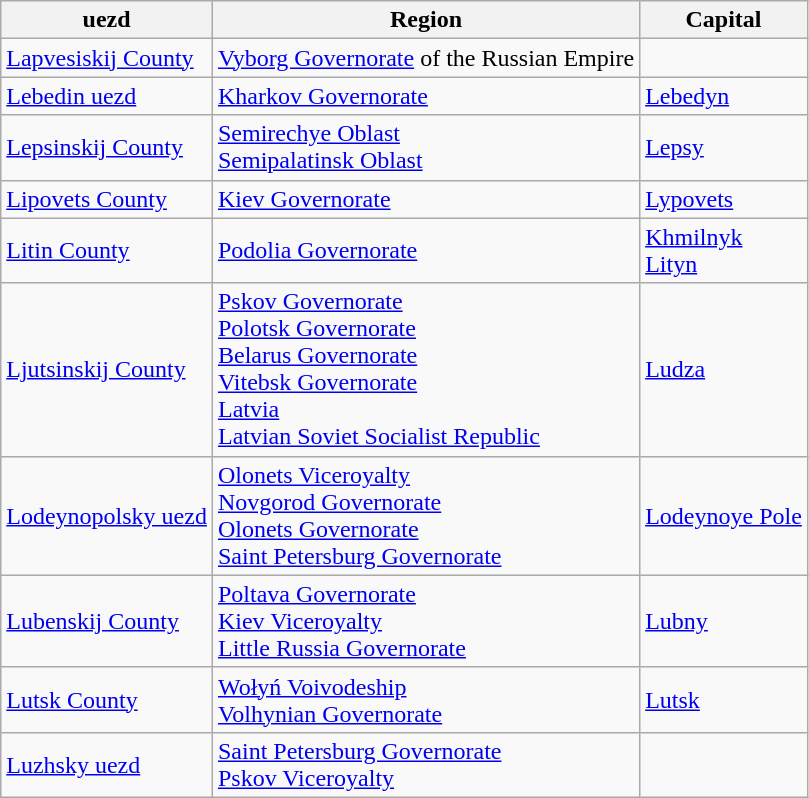<table class="wikitable sortable">
<tr>
<th>uezd</th>
<th>Region</th>
<th>Capital</th>
</tr>
<tr>
<td><a href='#'>Lapvesiskij County</a></td>
<td><a href='#'>Vyborg Governorate</a> of the Russian Empire</td>
<td></td>
</tr>
<tr>
<td><a href='#'>Lebedin uezd</a></td>
<td><a href='#'>Kharkov Governorate</a></td>
<td><a href='#'>Lebedyn</a></td>
</tr>
<tr>
<td><a href='#'>Lepsinskij County</a></td>
<td><a href='#'>Semirechye Oblast</a><br><a href='#'>Semipalatinsk Oblast</a></td>
<td><a href='#'>Lepsy</a></td>
</tr>
<tr>
<td><a href='#'>Lipovets County</a></td>
<td><a href='#'>Kiev Governorate</a></td>
<td><a href='#'>Lypovets</a></td>
</tr>
<tr>
<td><a href='#'>Litin County</a></td>
<td><a href='#'>Podolia Governorate</a></td>
<td><a href='#'>Khmilnyk</a><br><a href='#'>Lityn</a></td>
</tr>
<tr>
<td><a href='#'>Ljutsinskij County</a></td>
<td><a href='#'>Pskov Governorate</a><br><a href='#'>Polotsk Governorate</a><br><a href='#'>Belarus Governorate</a><br><a href='#'>Vitebsk Governorate</a><br><a href='#'>Latvia</a><br><a href='#'>Latvian Soviet Socialist Republic</a></td>
<td><a href='#'>Ludza</a></td>
</tr>
<tr>
<td><a href='#'>Lodeynopolsky uezd</a></td>
<td><a href='#'>Olonets Viceroyalty</a><br><a href='#'>Novgorod Governorate</a><br><a href='#'>Olonets Governorate</a><br><a href='#'>Saint Petersburg Governorate</a></td>
<td><a href='#'>Lodeynoye Pole</a></td>
</tr>
<tr>
<td><a href='#'>Lubenskij County</a></td>
<td><a href='#'>Poltava Governorate</a><br><a href='#'>Kiev Viceroyalty</a><br><a href='#'>Little Russia Governorate</a></td>
<td><a href='#'>Lubny</a></td>
</tr>
<tr>
<td><a href='#'>Lutsk County</a></td>
<td><a href='#'>Wołyń Voivodeship</a><br><a href='#'>Volhynian Governorate</a></td>
<td><a href='#'>Lutsk</a></td>
</tr>
<tr>
<td><a href='#'>Luzhsky uezd</a></td>
<td><a href='#'>Saint Petersburg Governorate</a><br><a href='#'>Pskov Viceroyalty</a></td>
<td></td>
</tr>
</table>
